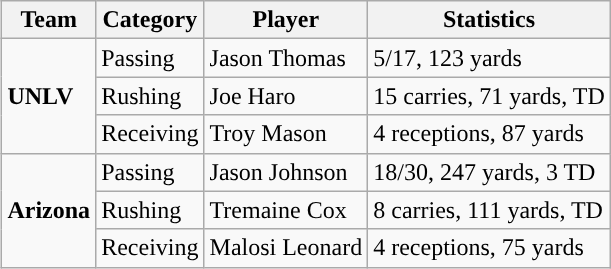<table class="wikitable" style="float: right;">
<tr>
<th>Team</th>
<th>Category</th>
<th>Player</th>
<th>Statistics</th>
</tr>
<tr>
<td rowspan=3><strong>UNLV</strong></td>
<td>Passing</td>
<td>Jason Thomas</td>
<td>5/17, 123 yards</td>
</tr>
<tr>
<td>Rushing</td>
<td>Joe Haro</td>
<td>15 carries, 71 yards, TD</td>
</tr>
<tr>
<td>Receiving</td>
<td>Troy Mason</td>
<td>4 receptions, 87 yards</td>
</tr>
<tr>
<td rowspan=3><strong>Arizona</strong></td>
<td>Passing</td>
<td>Jason Johnson</td>
<td>18/30, 247 yards, 3 TD</td>
</tr>
<tr>
<td>Rushing</td>
<td>Tremaine Cox</td>
<td>8 carries, 111 yards, TD</td>
</tr>
<tr>
<td>Receiving</td>
<td>Malosi Leonard</td>
<td>4 receptions, 75 yards</td>
</tr>
</table>
